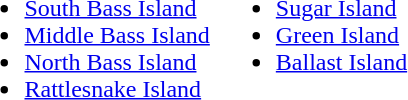<table>
<tr ---- valign="top">
<td><br><ul><li><a href='#'>South Bass Island</a></li><li><a href='#'>Middle Bass Island</a></li><li><a href='#'>North Bass Island</a></li><li><a href='#'>Rattlesnake Island</a></li></ul></td>
<td><br><ul><li><a href='#'>Sugar Island</a></li><li><a href='#'>Green Island</a></li><li><a href='#'>Ballast Island</a></li></ul></td>
</tr>
</table>
